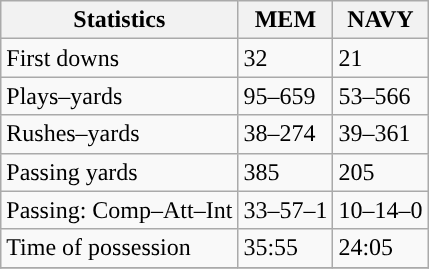<table class="wikitable" style="float: left;">
<tr>
<th>Statistics</th>
<th>MEM</th>
<th>NAVY</th>
</tr>
<tr>
<td>First downs</td>
<td>32</td>
<td>21</td>
</tr>
<tr>
<td>Plays–yards</td>
<td>95–659</td>
<td>53–566</td>
</tr>
<tr>
<td>Rushes–yards</td>
<td>38–274</td>
<td>39–361</td>
</tr>
<tr>
<td>Passing yards</td>
<td>385</td>
<td>205</td>
</tr>
<tr>
<td>Passing: Comp–Att–Int</td>
<td>33–57–1</td>
<td>10–14–0</td>
</tr>
<tr>
<td>Time of possession</td>
<td>35:55</td>
<td>24:05</td>
</tr>
<tr>
</tr>
</table>
